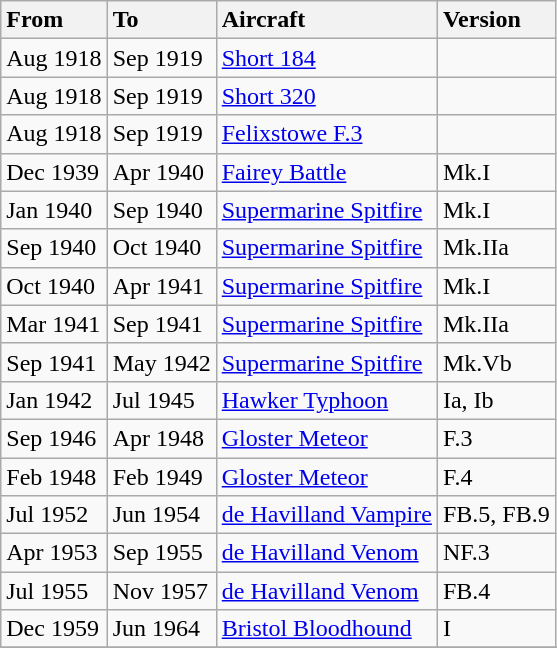<table class="wikitable">
<tr>
<th style="text-align: left;">From</th>
<th style="text-align: left; ">To</th>
<th style="text-align: left; ">Aircraft</th>
<th style="text-align: left; ">Version</th>
</tr>
<tr>
<td>Aug 1918</td>
<td>Sep 1919</td>
<td><a href='#'>Short 184</a></td>
<td></td>
</tr>
<tr>
<td>Aug 1918</td>
<td>Sep 1919</td>
<td><a href='#'>Short 320</a></td>
<td></td>
</tr>
<tr>
<td>Aug 1918</td>
<td>Sep 1919</td>
<td><a href='#'>Felixstowe F.3</a></td>
<td></td>
</tr>
<tr ---->
<td>Dec 1939</td>
<td>Apr 1940</td>
<td><a href='#'>Fairey Battle</a></td>
<td>Mk.I</td>
</tr>
<tr ---->
<td>Jan 1940</td>
<td>Sep 1940</td>
<td><a href='#'>Supermarine Spitfire</a></td>
<td>Mk.I</td>
</tr>
<tr ---->
<td>Sep 1940</td>
<td>Oct 1940</td>
<td><a href='#'>Supermarine Spitfire</a></td>
<td>Mk.IIa</td>
</tr>
<tr ---->
<td>Oct 1940</td>
<td>Apr 1941</td>
<td><a href='#'>Supermarine Spitfire</a></td>
<td>Mk.I</td>
</tr>
<tr ---->
<td>Mar 1941</td>
<td>Sep 1941</td>
<td><a href='#'>Supermarine Spitfire</a></td>
<td>Mk.IIa</td>
</tr>
<tr ---->
<td>Sep 1941</td>
<td>May 1942</td>
<td><a href='#'>Supermarine Spitfire</a></td>
<td>Mk.Vb</td>
</tr>
<tr ---->
<td>Jan 1942</td>
<td>Jul 1945</td>
<td><a href='#'>Hawker Typhoon</a></td>
<td>Ia, Ib</td>
</tr>
<tr ---->
<td>Sep 1946</td>
<td>Apr 1948</td>
<td><a href='#'>Gloster Meteor</a></td>
<td>F.3</td>
</tr>
<tr ---->
<td>Feb 1948</td>
<td>Feb 1949</td>
<td><a href='#'>Gloster Meteor</a></td>
<td>F.4</td>
</tr>
<tr ---->
<td>Jul 1952</td>
<td>Jun 1954</td>
<td><a href='#'>de Havilland Vampire</a></td>
<td>FB.5, FB.9</td>
</tr>
<tr ---->
<td>Apr 1953</td>
<td>Sep 1955</td>
<td><a href='#'>de Havilland Venom</a></td>
<td>NF.3</td>
</tr>
<tr ---->
<td>Jul 1955</td>
<td>Nov 1957</td>
<td><a href='#'>de Havilland Venom</a></td>
<td>FB.4</td>
</tr>
<tr ---->
<td>Dec 1959</td>
<td>Jun 1964</td>
<td><a href='#'>Bristol Bloodhound</a></td>
<td>I</td>
</tr>
<tr>
</tr>
</table>
